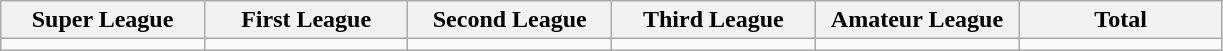<table class="wikitable">
<tr>
<th width="15%">Super League</th>
<th width="15%">First League</th>
<th width="15%">Second League</th>
<th width="15%">Third League</th>
<th width="15%">Amateur League</th>
<th width="15%">Total</th>
</tr>
<tr>
<td></td>
<td></td>
<td></td>
<td></td>
<td></td>
<td></td>
</tr>
</table>
